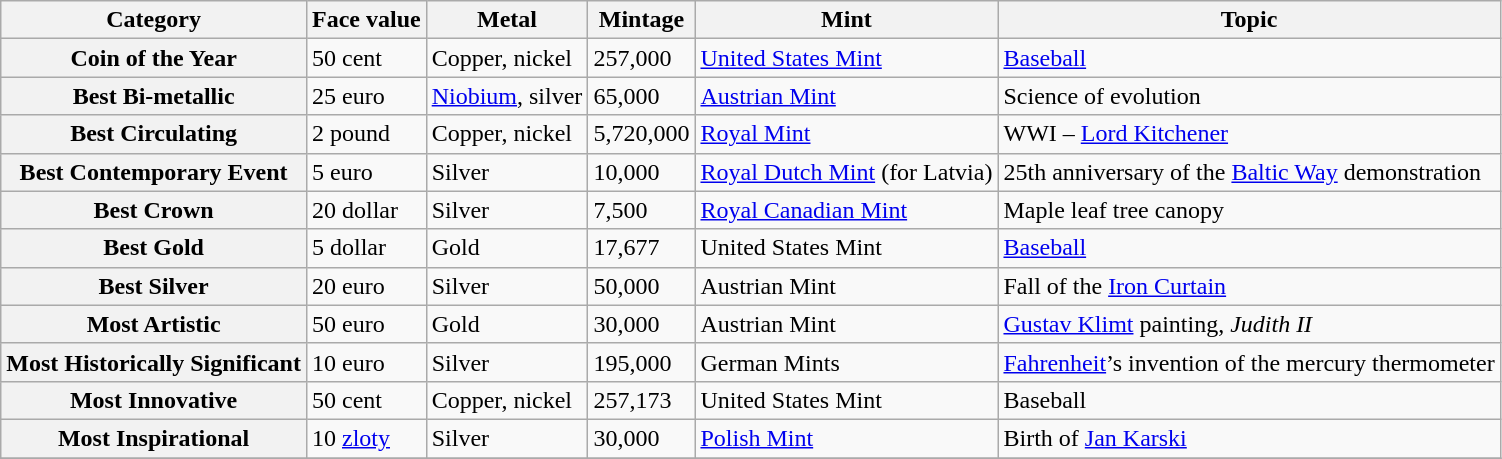<table class="wikitable plainrowheaders">
<tr>
<th>Category</th>
<th>Face value</th>
<th>Metal</th>
<th>Mintage</th>
<th>Mint</th>
<th>Topic</th>
</tr>
<tr>
<th scope="row">Coin of the Year</th>
<td>50 cent</td>
<td>Copper, nickel</td>
<td>257,000</td>
<td><a href='#'>United States Mint</a></td>
<td><a href='#'>Baseball</a></td>
</tr>
<tr>
<th scope="row">Best Bi-metallic</th>
<td>25 euro</td>
<td><a href='#'>Niobium</a>, silver</td>
<td>65,000</td>
<td><a href='#'>Austrian Mint</a></td>
<td>Science of evolution</td>
</tr>
<tr>
<th scope="row">Best Circulating</th>
<td>2 pound</td>
<td>Copper, nickel</td>
<td>5,720,000</td>
<td><a href='#'>Royal Mint</a></td>
<td>WWI – <a href='#'>Lord Kitchener</a></td>
</tr>
<tr>
<th scope="row">Best Contemporary Event</th>
<td>5 euro</td>
<td>Silver</td>
<td>10,000</td>
<td><a href='#'>Royal Dutch Mint</a> (for Latvia)</td>
<td>25th anniversary of the <a href='#'>Baltic Way</a> demonstration</td>
</tr>
<tr>
<th scope="row">Best Crown</th>
<td>20 dollar</td>
<td>Silver</td>
<td>7,500</td>
<td><a href='#'>Royal Canadian Mint</a></td>
<td>Maple leaf tree canopy</td>
</tr>
<tr>
<th scope="row">Best Gold</th>
<td>5 dollar</td>
<td>Gold</td>
<td>17,677</td>
<td>United States Mint</td>
<td><a href='#'>Baseball</a></td>
</tr>
<tr>
<th scope="row">Best Silver</th>
<td>20 euro</td>
<td>Silver</td>
<td>50,000</td>
<td>Austrian Mint</td>
<td>Fall of the <a href='#'>Iron Curtain</a></td>
</tr>
<tr>
<th scope="row">Most Artistic</th>
<td>50 euro</td>
<td>Gold</td>
<td>30,000</td>
<td>Austrian Mint</td>
<td><a href='#'>Gustav Klimt</a> painting, <em>Judith II</em></td>
</tr>
<tr>
<th scope="row">Most Historically Significant</th>
<td>10 euro</td>
<td>Silver</td>
<td>195,000</td>
<td>German Mints</td>
<td><a href='#'>Fahrenheit</a>’s invention of the mercury thermometer</td>
</tr>
<tr>
<th scope="row">Most Innovative</th>
<td>50 cent</td>
<td>Copper, nickel</td>
<td>257,173</td>
<td>United States Mint</td>
<td>Baseball</td>
</tr>
<tr>
<th scope="row">Most Inspirational</th>
<td>10 <a href='#'>zloty</a></td>
<td>Silver</td>
<td>30,000</td>
<td><a href='#'>Polish Mint</a></td>
<td>Birth of <a href='#'>Jan Karski</a></td>
</tr>
<tr>
</tr>
</table>
